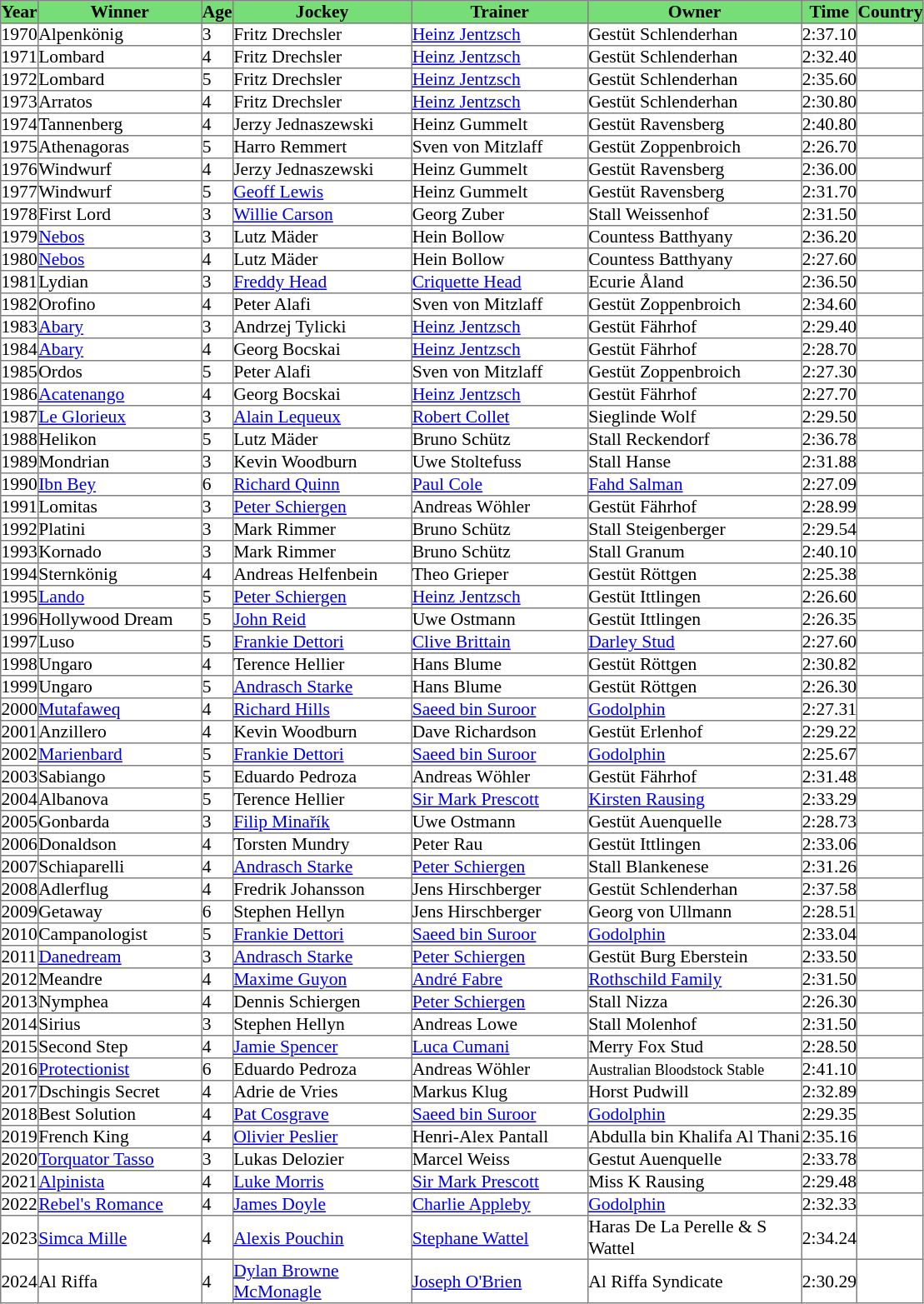<table class = "sortable" | border="1" cellpadding="0" style="border-collapse: collapse; font-size:90%">
<tr bgcolor="#77dd77" align="center">
<th>Year</th>
<th>Winner</th>
<th>Age</th>
<th>Jockey</th>
<th>Trainer</th>
<th>Owner</th>
<th>Time</th>
<th>Country</th>
</tr>
<tr>
<td>1970</td>
<td width=130px>Alpenkönig</td>
<td>3</td>
<td width=142px>Fritz Drechsler</td>
<td width=140px><a href='#'>Heinz Jentzsch</a></td>
<td width=170px>Gestüt Schlenderhan</td>
<td>2:37.10</td>
<td></td>
</tr>
<tr>
<td>1971</td>
<td>Lombard</td>
<td>4</td>
<td>Fritz Drechsler</td>
<td><a href='#'>Heinz Jentzsch</a></td>
<td>Gestüt Schlenderhan</td>
<td>2:32.40</td>
<td></td>
</tr>
<tr>
<td>1972</td>
<td>Lombard</td>
<td>5</td>
<td>Fritz Drechsler</td>
<td><a href='#'>Heinz Jentzsch</a></td>
<td>Gestüt Schlenderhan</td>
<td>2:35.60</td>
<td></td>
</tr>
<tr>
<td>1973</td>
<td>Arratos</td>
<td>4</td>
<td>Fritz Drechsler</td>
<td><a href='#'>Heinz Jentzsch</a></td>
<td>Gestüt Schlenderhan</td>
<td>2:30.80</td>
<td></td>
</tr>
<tr>
<td>1974</td>
<td>Tannenberg</td>
<td>4</td>
<td>Jerzy Jednaszewski</td>
<td>Heinz Gummelt</td>
<td>Gestüt Ravensberg</td>
<td>2:40.80</td>
<td></td>
</tr>
<tr>
<td>1975</td>
<td>Athenagoras</td>
<td>5</td>
<td>Harro Remmert</td>
<td>Sven von Mitzlaff</td>
<td>Gestüt Zoppenbroich</td>
<td>2:26.70</td>
<td></td>
</tr>
<tr>
<td>1976</td>
<td>Windwurf</td>
<td>4</td>
<td>Jerzy Jednaszewski</td>
<td>Heinz Gummelt</td>
<td>Gestüt Ravensberg</td>
<td>2:36.00</td>
<td></td>
</tr>
<tr>
<td>1977</td>
<td>Windwurf</td>
<td>5</td>
<td><a href='#'>Geoff Lewis</a></td>
<td>Heinz Gummelt</td>
<td>Gestüt Ravensberg</td>
<td>2:31.70</td>
<td></td>
</tr>
<tr>
<td>1978</td>
<td>First Lord</td>
<td>3</td>
<td><a href='#'>Willie Carson</a></td>
<td>Georg Zuber</td>
<td>Stall Weissenhof</td>
<td>2:31.50</td>
<td></td>
</tr>
<tr>
<td>1979</td>
<td><a href='#'>Nebos</a></td>
<td>3</td>
<td>Lutz Mäder</td>
<td>Hein Bollow</td>
<td>Countess Batthyany</td>
<td>2:36.20</td>
<td></td>
</tr>
<tr>
<td>1980</td>
<td><a href='#'>Nebos</a></td>
<td>4</td>
<td>Lutz Mäder</td>
<td>Hein Bollow</td>
<td>Countess Batthyany</td>
<td>2:27.60</td>
<td></td>
</tr>
<tr>
<td>1981</td>
<td>Lydian</td>
<td>3</td>
<td><a href='#'>Freddy Head</a></td>
<td><a href='#'>Criquette Head</a></td>
<td>Ecurie Åland</td>
<td>2:36.50</td>
<td></td>
</tr>
<tr>
<td>1982</td>
<td>Orofino</td>
<td>4</td>
<td>Peter Alafi</td>
<td>Sven von Mitzlaff</td>
<td>Gestüt Zoppenbroich</td>
<td>2:34.60</td>
<td></td>
</tr>
<tr>
<td>1983</td>
<td><a href='#'>Abary</a></td>
<td>3</td>
<td>Andrzej Tylicki</td>
<td><a href='#'>Heinz Jentzsch</a></td>
<td>Gestüt Fährhof</td>
<td>2:29.40</td>
<td></td>
</tr>
<tr>
<td>1984</td>
<td><a href='#'>Abary</a></td>
<td>4</td>
<td>Georg Bocskai</td>
<td><a href='#'>Heinz Jentzsch</a></td>
<td>Gestüt Fährhof</td>
<td>2:28.70</td>
<td></td>
</tr>
<tr>
<td>1985</td>
<td>Ordos</td>
<td>5</td>
<td>Peter Alafi</td>
<td>Sven von Mitzlaff</td>
<td>Gestüt Zoppenbroich</td>
<td>2:27.30</td>
<td></td>
</tr>
<tr>
<td>1986</td>
<td><a href='#'>Acatenango</a></td>
<td>4</td>
<td>Georg Bocskai</td>
<td><a href='#'>Heinz Jentzsch</a></td>
<td>Gestüt Fährhof</td>
<td>2:27.70</td>
<td></td>
</tr>
<tr>
<td>1987</td>
<td><a href='#'>Le Glorieux</a></td>
<td>3</td>
<td><a href='#'>Alain Lequeux</a></td>
<td><a href='#'>Robert Collet</a></td>
<td>Sieglinde Wolf</td>
<td>2:29.50</td>
<td></td>
</tr>
<tr>
<td>1988</td>
<td>Helikon </td>
<td>5</td>
<td>Lutz Mäder</td>
<td>Bruno Schütz</td>
<td>Stall Reckendorf</td>
<td>2:36.78</td>
<td></td>
</tr>
<tr>
<td>1989</td>
<td>Mondrian</td>
<td>3</td>
<td>Kevin Woodburn</td>
<td>Uwe Stoltefuss</td>
<td>Stall Hanse</td>
<td>2:31.88</td>
<td></td>
</tr>
<tr>
<td>1990</td>
<td><a href='#'>Ibn Bey</a></td>
<td>6</td>
<td><a href='#'>Richard Quinn</a></td>
<td><a href='#'>Paul Cole</a></td>
<td><a href='#'>Fahd Salman</a></td>
<td>2:27.09</td>
<td></td>
</tr>
<tr>
<td>1991</td>
<td>Lomitas</td>
<td>3</td>
<td><a href='#'>Peter Schiergen</a></td>
<td>Andreas Wöhler</td>
<td>Gestüt Fährhof</td>
<td>2:28.99</td>
<td></td>
</tr>
<tr>
<td>1992</td>
<td>Platini</td>
<td>3</td>
<td>Mark Rimmer</td>
<td>Bruno Schütz</td>
<td>Stall Steigenberger</td>
<td>2:29.54</td>
<td></td>
</tr>
<tr>
<td>1993</td>
<td>Kornado</td>
<td>3</td>
<td>Mark Rimmer</td>
<td>Bruno Schütz</td>
<td>Stall Granum</td>
<td>2:40.10</td>
<td></td>
</tr>
<tr>
<td>1994</td>
<td>Sternkönig</td>
<td>4</td>
<td>Andreas Helfenbein</td>
<td>Theo Grieper</td>
<td>Gestüt Röttgen</td>
<td>2:25.38</td>
<td></td>
</tr>
<tr>
<td>1995</td>
<td><a href='#'>Lando</a></td>
<td>5</td>
<td><a href='#'>Peter Schiergen</a></td>
<td><a href='#'>Heinz Jentzsch</a></td>
<td>Gestüt Ittlingen</td>
<td>2:26.60</td>
<td></td>
</tr>
<tr>
<td>1996</td>
<td>Hollywood Dream</td>
<td>5</td>
<td><a href='#'>John Reid</a></td>
<td>Uwe Ostmann</td>
<td>Gestüt Ittlingen</td>
<td>2:26.35</td>
<td></td>
</tr>
<tr>
<td>1997</td>
<td>Luso</td>
<td>5</td>
<td><a href='#'>Frankie Dettori</a></td>
<td><a href='#'>Clive Brittain</a></td>
<td><a href='#'>Darley Stud</a></td>
<td>2:27.60</td>
<td></td>
</tr>
<tr>
<td>1998</td>
<td>Ungaro</td>
<td>4</td>
<td>Terence Hellier</td>
<td>Hans Blume</td>
<td>Gestüt Röttgen</td>
<td>2:30.82</td>
<td></td>
</tr>
<tr>
<td>1999</td>
<td>Ungaro</td>
<td>5</td>
<td><a href='#'>Andrasch Starke</a></td>
<td>Hans Blume</td>
<td>Gestüt Röttgen</td>
<td>2:26.30</td>
<td></td>
</tr>
<tr>
<td>2000</td>
<td><a href='#'>Mutafaweq</a></td>
<td>4</td>
<td><a href='#'>Richard Hills</a></td>
<td><a href='#'>Saeed bin Suroor</a></td>
<td><a href='#'>Godolphin</a></td>
<td>2:27.31</td>
<td></td>
</tr>
<tr>
<td>2001</td>
<td>Anzillero</td>
<td>4</td>
<td>Kevin Woodburn</td>
<td>Dave Richardson</td>
<td>Gestüt Erlenhof</td>
<td>2:29.22</td>
<td></td>
</tr>
<tr>
<td>2002</td>
<td><a href='#'>Marienbard</a></td>
<td>5</td>
<td><a href='#'>Frankie Dettori</a></td>
<td><a href='#'>Saeed bin Suroor</a></td>
<td><a href='#'>Godolphin</a></td>
<td>2:25.67</td>
<td></td>
</tr>
<tr>
<td>2003</td>
<td>Sabiango</td>
<td>5</td>
<td>Eduardo Pedroza</td>
<td>Andreas Wöhler</td>
<td>Gestüt Fährhof</td>
<td>2:31.48</td>
<td></td>
</tr>
<tr>
<td>2004</td>
<td>Albanova</td>
<td>5</td>
<td>Terence Hellier</td>
<td><a href='#'>Sir Mark Prescott</a></td>
<td><a href='#'>Kirsten Rausing</a></td>
<td>2:33.29</td>
<td></td>
</tr>
<tr>
<td>2005</td>
<td>Gonbarda</td>
<td>3</td>
<td><a href='#'>Filip Minařík</a></td>
<td>Uwe Ostmann</td>
<td>Gestüt Auenquelle</td>
<td>2:28.73</td>
<td></td>
</tr>
<tr>
<td>2006</td>
<td>Donaldson</td>
<td>4</td>
<td>Torsten Mundry</td>
<td>Peter Rau</td>
<td>Gestüt Ittlingen</td>
<td>2:33.06</td>
<td></td>
</tr>
<tr>
<td>2007</td>
<td>Schiaparelli</td>
<td>4</td>
<td><a href='#'>Andrasch Starke</a></td>
<td><a href='#'>Peter Schiergen</a></td>
<td>Stall Blankenese</td>
<td>2:31.26</td>
<td></td>
</tr>
<tr>
<td>2008</td>
<td>Adlerflug</td>
<td>4</td>
<td>Fredrik Johansson</td>
<td>Jens Hirschberger</td>
<td>Gestüt Schlenderhan</td>
<td>2:37.58</td>
<td></td>
</tr>
<tr>
<td>2009</td>
<td>Getaway</td>
<td>6</td>
<td>Stephen Hellyn</td>
<td>Jens Hirschberger</td>
<td>Georg von Ullmann</td>
<td>2:28.51</td>
<td></td>
</tr>
<tr>
<td>2010</td>
<td>Campanologist</td>
<td>5</td>
<td><a href='#'>Frankie Dettori</a></td>
<td><a href='#'>Saeed bin Suroor</a></td>
<td><a href='#'>Godolphin</a></td>
<td>2:33.04</td>
<td></td>
</tr>
<tr>
<td>2011</td>
<td><a href='#'>Danedream</a></td>
<td>3</td>
<td><a href='#'>Andrasch Starke</a></td>
<td><a href='#'>Peter Schiergen</a></td>
<td>Gestüt Burg Eberstein</td>
<td>2:33.50</td>
<td></td>
</tr>
<tr>
<td>2012</td>
<td>Meandre</td>
<td>4</td>
<td><a href='#'>Maxime Guyon</a></td>
<td><a href='#'>André Fabre</a></td>
<td><a href='#'>Rothschild Family</a></td>
<td>2:31.50</td>
<td></td>
</tr>
<tr>
<td>2013</td>
<td>Nymphea</td>
<td>4</td>
<td>Dennis Schiergen</td>
<td><a href='#'>Peter Schiergen</a></td>
<td>Stall Nizza</td>
<td>2:26.30</td>
<td></td>
</tr>
<tr>
<td>2014</td>
<td>Sirius</td>
<td>3</td>
<td>Stephen Hellyn</td>
<td>Andreas Lowe</td>
<td>Stall Molenhof</td>
<td>2:31.50</td>
<td></td>
</tr>
<tr>
<td>2015</td>
<td>Second Step</td>
<td>4</td>
<td><a href='#'>Jamie Spencer</a></td>
<td><a href='#'>Luca Cumani</a></td>
<td>Merry Fox Stud</td>
<td>2:28.50</td>
<td></td>
</tr>
<tr>
<td>2016</td>
<td><a href='#'>Protectionist</a></td>
<td>6</td>
<td>Eduardo Pedroza</td>
<td>Andreas Wöhler</td>
<td><small>Australian Bloodstock Stable</small></td>
<td>2:41.10</td>
<td></td>
</tr>
<tr>
<td>2017</td>
<td>Dschingis Secret</td>
<td>4</td>
<td>Adrie de Vries</td>
<td>Markus Klug</td>
<td>Horst Pudwill</td>
<td>2:32.89</td>
<td></td>
</tr>
<tr>
<td>2018</td>
<td>Best Solution</td>
<td>4</td>
<td><a href='#'>Pat Cosgrave</a></td>
<td><a href='#'>Saeed bin Suroor</a></td>
<td><a href='#'>Godolphin</a></td>
<td>2:29.35</td>
<td></td>
</tr>
<tr>
<td>2019</td>
<td>French King</td>
<td>4</td>
<td><a href='#'>Olivier Peslier</a></td>
<td>Henri-Alex Pantall</td>
<td>Abdulla bin Khalifa Al Thani</td>
<td>2:35.16</td>
<td></td>
</tr>
<tr>
<td>2020</td>
<td><a href='#'>Torquator Tasso</a></td>
<td>3</td>
<td>Lukas Delozier</td>
<td>Marcel Weiss</td>
<td>Gestut Auenquelle</td>
<td>2:33.78</td>
<td></td>
</tr>
<tr>
<td>2021</td>
<td><a href='#'>Alpinista</a></td>
<td>4</td>
<td><a href='#'>Luke Morris</a></td>
<td><a href='#'>Sir Mark Prescott</a></td>
<td>Miss K Rausing</td>
<td>2:29.48</td>
<td></td>
</tr>
<tr>
<td>2022</td>
<td><a href='#'>Rebel's Romance</a></td>
<td>4</td>
<td><a href='#'>James Doyle</a></td>
<td><a href='#'>Charlie Appleby</a></td>
<td><a href='#'>Godolphin</a></td>
<td>2:32.33</td>
<td></td>
</tr>
<tr>
<td>2023</td>
<td><a href='#'>Simca Mille</a></td>
<td>4</td>
<td><a href='#'>Alexis Pouchin</a></td>
<td><a href='#'>Stephane Wattel</a></td>
<td>Haras De La Perelle & S Wattel</td>
<td>2:34.24</td>
<td></td>
</tr>
<tr>
<td>2024</td>
<td>Al Riffa</td>
<td>4</td>
<td><a href='#'>Dylan Browne McMonagle</a></td>
<td><a href='#'>Joseph O'Brien</a></td>
<td>Al Riffa Syndicate</td>
<td>2:30.29</td>
<td></td>
</tr>
</table>
